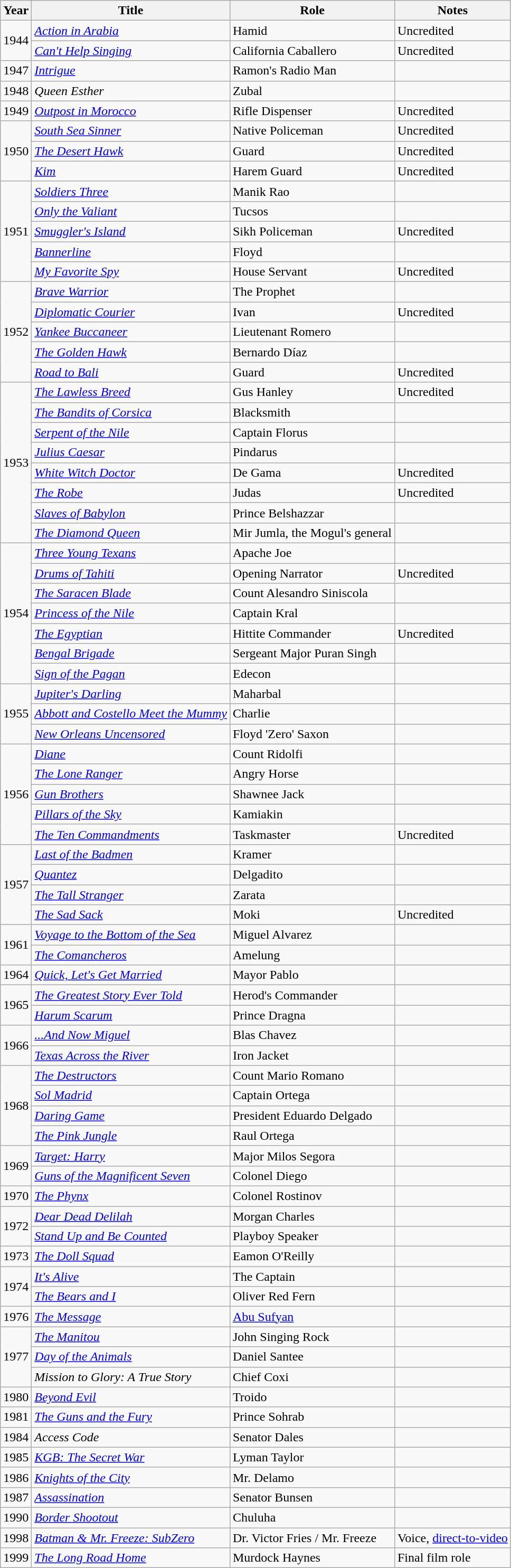<table class="wikitable sortable plainrowheaders" style="white-space:wrap">
<tr>
<th>Year</th>
<th>Title</th>
<th>Role</th>
<th>Notes</th>
</tr>
<tr>
<td rowspan="2">1944</td>
<td><em><a href='#'>Action in Arabia</a></em></td>
<td>Hamid</td>
<td>Uncredited</td>
</tr>
<tr>
<td><em><a href='#'>Can't Help Singing</a></em></td>
<td>California Caballero</td>
<td>Uncredited</td>
</tr>
<tr>
<td>1947</td>
<td><em><a href='#'>Intrigue</a></em></td>
<td>Ramon's Radio Man</td>
<td></td>
</tr>
<tr>
<td>1948</td>
<td><em>Queen Esther</em></td>
<td>Zubal</td>
<td></td>
</tr>
<tr>
<td>1949</td>
<td><em><a href='#'>Outpost in Morocco</a></em></td>
<td>Rifle Dispenser</td>
<td>Uncredited</td>
</tr>
<tr>
<td rowspan="3">1950</td>
<td><em><a href='#'>South Sea Sinner</a></em></td>
<td>Native Policeman</td>
<td>Uncredited</td>
</tr>
<tr>
<td><em><a href='#'>The Desert Hawk</a></em></td>
<td>Guard</td>
<td>Uncredited</td>
</tr>
<tr>
<td><em><a href='#'>Kim</a></em></td>
<td>Harem Guard</td>
<td>Uncredited</td>
</tr>
<tr>
<td rowspan="5">1951</td>
<td><em><a href='#'>Soldiers Three</a></em></td>
<td>Manik Rao</td>
<td></td>
</tr>
<tr>
<td><em><a href='#'>Only the Valiant</a></em></td>
<td>Tucsos</td>
<td></td>
</tr>
<tr>
<td><em><a href='#'>Smuggler's Island</a></em></td>
<td>Sikh Policeman</td>
<td>Uncredited</td>
</tr>
<tr>
<td><em><a href='#'>Bannerline</a></em></td>
<td>Floyd</td>
<td></td>
</tr>
<tr>
<td><em><a href='#'>My Favorite Spy</a></em></td>
<td>House Servant</td>
<td>Uncredited</td>
</tr>
<tr>
<td rowspan="5">1952</td>
<td><em><a href='#'>Brave Warrior</a></em></td>
<td>The Prophet</td>
<td></td>
</tr>
<tr>
<td><em><a href='#'>Diplomatic Courier</a></em></td>
<td>Ivan</td>
<td>Uncredited</td>
</tr>
<tr>
<td><em><a href='#'>Yankee Buccaneer</a></em></td>
<td>Lieutenant Romero</td>
<td></td>
</tr>
<tr>
<td><em><a href='#'>The Golden Hawk</a></em></td>
<td>Bernardo Díaz</td>
<td></td>
</tr>
<tr>
<td><em><a href='#'>Road to Bali</a></em></td>
<td>Guard</td>
<td>Uncredited</td>
</tr>
<tr>
<td rowspan="8">1953</td>
<td><em><a href='#'>The Lawless Breed</a></em></td>
<td>Gus Hanley</td>
<td>Uncredited</td>
</tr>
<tr>
<td><em><a href='#'>The Bandits of Corsica</a></em></td>
<td>Blacksmith</td>
<td></td>
</tr>
<tr>
<td><em><a href='#'>Serpent of the Nile</a></em></td>
<td>Captain Florus</td>
<td></td>
</tr>
<tr>
<td><em><a href='#'>Julius Caesar</a></em></td>
<td>Pindarus</td>
<td></td>
</tr>
<tr>
<td><em><a href='#'>White Witch Doctor</a></em></td>
<td>De Gama</td>
<td>Uncredited</td>
</tr>
<tr>
<td><em><a href='#'>The Robe</a></em></td>
<td>Judas</td>
<td>Uncredited</td>
</tr>
<tr>
<td><em><a href='#'>Slaves of Babylon</a></em></td>
<td>Prince Belshazzar</td>
<td></td>
</tr>
<tr>
<td><em><a href='#'>The Diamond Queen</a></em></td>
<td>Mir Jumla, the Mogul's general</td>
<td></td>
</tr>
<tr>
<td rowspan="7">1954</td>
<td><em><a href='#'>Three Young Texans</a></em></td>
<td>Apache Joe</td>
<td></td>
</tr>
<tr>
<td><em><a href='#'>Drums of Tahiti</a></em></td>
<td>Opening Narrator</td>
<td>Uncredited</td>
</tr>
<tr>
<td><em><a href='#'>The Saracen Blade</a></em></td>
<td>Count Alesandro Siniscola</td>
<td></td>
</tr>
<tr>
<td><em><a href='#'>Princess of the Nile</a></em></td>
<td>Captain Kral</td>
<td></td>
</tr>
<tr>
<td><em><a href='#'>The Egyptian</a></em></td>
<td>Hittite Commander</td>
<td>Uncredited</td>
</tr>
<tr>
<td><em><a href='#'>Bengal Brigade</a></em></td>
<td>Sergeant Major Puran Singh</td>
<td></td>
</tr>
<tr>
<td><em><a href='#'>Sign of the Pagan</a></em></td>
<td>Edecon</td>
<td></td>
</tr>
<tr>
<td rowspan="3">1955</td>
<td><em><a href='#'>Jupiter's Darling</a></em></td>
<td>Maharbal</td>
<td></td>
</tr>
<tr>
<td><em><a href='#'>Abbott and Costello Meet the Mummy</a></em></td>
<td>Charlie</td>
<td></td>
</tr>
<tr>
<td><em><a href='#'>New Orleans Uncensored</a></em></td>
<td>Floyd 'Zero' Saxon</td>
<td></td>
</tr>
<tr>
<td rowspan="5">1956</td>
<td><em><a href='#'>Diane</a></em></td>
<td>Count Ridolfi</td>
<td></td>
</tr>
<tr>
<td><em><a href='#'>The Lone Ranger</a></em></td>
<td>Angry Horse</td>
<td></td>
</tr>
<tr>
<td><em><a href='#'>Gun Brothers</a></em></td>
<td>Shawnee Jack</td>
<td></td>
</tr>
<tr>
<td><em><a href='#'>Pillars of the Sky</a></em></td>
<td>Kamiakin</td>
<td></td>
</tr>
<tr>
<td><em><a href='#'>The Ten Commandments</a></em></td>
<td>Taskmaster</td>
<td>Uncredited</td>
</tr>
<tr>
<td rowspan="4">1957</td>
<td><em><a href='#'>Last of the Badmen</a></em></td>
<td>Kramer</td>
<td></td>
</tr>
<tr>
<td><em><a href='#'>Quantez</a></em></td>
<td>Delgadito</td>
<td></td>
</tr>
<tr>
<td><em><a href='#'>The Tall Stranger</a></em></td>
<td>Zarata</td>
<td></td>
</tr>
<tr>
<td><em><a href='#'>The Sad Sack</a></em></td>
<td>Moki</td>
<td>Uncredited</td>
</tr>
<tr>
<td rowspan="2">1961</td>
<td><em><a href='#'>Voyage to the Bottom of the Sea</a></em></td>
<td>Miguel Alvarez</td>
<td></td>
</tr>
<tr>
<td><em><a href='#'>The Comancheros</a></em></td>
<td>Amelung</td>
<td></td>
</tr>
<tr>
<td>1964</td>
<td><em><a href='#'>Quick, Let's Get Married</a></em></td>
<td>Mayor Pablo</td>
<td></td>
</tr>
<tr>
<td rowspan="2">1965</td>
<td><em><a href='#'>The Greatest Story Ever Told</a></em></td>
<td>Herod's Commander</td>
<td></td>
</tr>
<tr>
<td><em><a href='#'>Harum Scarum</a></em></td>
<td>Prince Dragna</td>
<td></td>
</tr>
<tr>
<td rowspan="2">1966</td>
<td><em><a href='#'>...And Now Miguel</a></em></td>
<td>Blas Chavez</td>
<td></td>
</tr>
<tr>
<td><em><a href='#'>Texas Across the River</a></em></td>
<td>Iron Jacket</td>
<td></td>
</tr>
<tr>
<td rowspan="4">1968</td>
<td><em><a href='#'>The Destructors</a></em></td>
<td>Count Mario Romano</td>
<td></td>
</tr>
<tr>
<td><em><a href='#'>Sol Madrid</a></em></td>
<td>Captain Ortega</td>
<td></td>
</tr>
<tr>
<td><em><a href='#'>Daring Game</a></em></td>
<td>President Eduardo Delgado</td>
<td></td>
</tr>
<tr>
<td><em><a href='#'>The Pink Jungle</a></em></td>
<td>Raul Ortega</td>
<td></td>
</tr>
<tr>
<td rowspan="2">1969</td>
<td><em><a href='#'>Target: Harry</a></em></td>
<td>Major Milos Segora</td>
</tr>
<tr>
<td><em><a href='#'>Guns of the Magnificent Seven</a></em></td>
<td>Colonel Diego</td>
<td></td>
</tr>
<tr>
<td>1970</td>
<td><em><a href='#'>The Phynx</a></em></td>
<td>Colonel Rostinov</td>
<td></td>
</tr>
<tr>
<td rowspan="2">1972</td>
<td><em><a href='#'>Dear Dead Delilah</a></em></td>
<td>Morgan Charles</td>
<td></td>
</tr>
<tr>
<td><em><a href='#'>Stand Up and Be Counted</a></em></td>
<td>Playboy Speaker</td>
<td></td>
</tr>
<tr>
<td>1973</td>
<td><em><a href='#'>The Doll Squad</a></em></td>
<td>Eamon O'Reilly</td>
<td></td>
</tr>
<tr>
<td rowspan="2">1974</td>
<td><em><a href='#'>It's Alive</a></em></td>
<td>The Captain</td>
<td></td>
</tr>
<tr>
<td><em><a href='#'>The Bears and I</a></em></td>
<td>Oliver Red Fern</td>
<td></td>
</tr>
<tr>
<td>1976</td>
<td><em><a href='#'>The Message</a></em></td>
<td><a href='#'>Abu Sufyan</a></td>
<td></td>
</tr>
<tr>
<td rowspan="3">1977</td>
<td><em><a href='#'>The Manitou</a></em></td>
<td>John Singing Rock</td>
<td></td>
</tr>
<tr>
<td><em><a href='#'>Day of the Animals</a></em></td>
<td>Daniel Santee</td>
<td></td>
</tr>
<tr>
<td><em>Mission to Glory: A True Story</em></td>
<td>Chief Coxi</td>
<td></td>
</tr>
<tr>
<td>1980</td>
<td><em><a href='#'>Beyond Evil</a></em></td>
<td>Troido</td>
<td></td>
</tr>
<tr>
<td>1981</td>
<td><em><a href='#'>The Guns and the Fury</a></em></td>
<td>Prince Sohrab</td>
<td></td>
</tr>
<tr>
<td>1984</td>
<td><em>Access Code</em></td>
<td>Senator Dales</td>
<td></td>
</tr>
<tr>
<td>1985</td>
<td><em><a href='#'>KGB: The Secret War</a></em></td>
<td>Lyman Taylor</td>
<td></td>
</tr>
<tr>
<td>1986</td>
<td><em><a href='#'>Knights of the City</a></em></td>
<td>Mr. Delamo</td>
<td></td>
</tr>
<tr>
<td>1987</td>
<td><em><a href='#'>Assassination</a></em></td>
<td>Senator Bunsen</td>
<td></td>
</tr>
<tr>
<td>1990</td>
<td><em><a href='#'>Border Shootout</a></em></td>
<td>Chuluha</td>
<td></td>
</tr>
<tr>
<td>1998</td>
<td><em><a href='#'>Batman & Mr. Freeze: SubZero</a></em></td>
<td>Dr. Victor Fries / Mr. Freeze</td>
<td>Voice, <a href='#'>direct-to-video</a></td>
</tr>
<tr>
<td>1999</td>
<td><em><a href='#'>The Long Road Home</a></em></td>
<td>Murdock Haynes</td>
<td>Final film role</td>
</tr>
</table>
